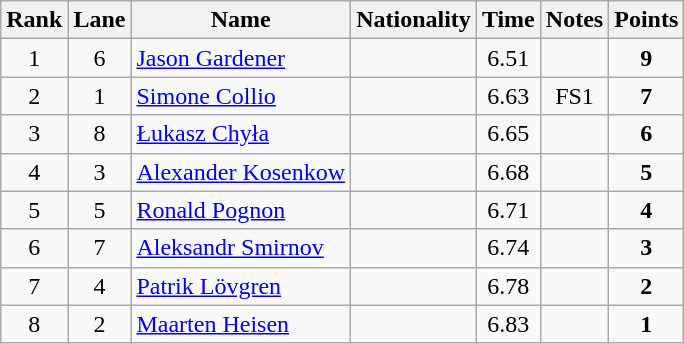<table class="wikitable sortable" style="text-align:center">
<tr>
<th>Rank</th>
<th>Lane</th>
<th>Name</th>
<th>Nationality</th>
<th>Time</th>
<th>Notes</th>
<th>Points</th>
</tr>
<tr>
<td>1</td>
<td>6</td>
<td align=left><a href='#'>Jason Gardener</a></td>
<td align=left></td>
<td>6.51</td>
<td></td>
<td><strong>9</strong></td>
</tr>
<tr>
<td>2</td>
<td>1</td>
<td align=left><a href='#'>Simone Collio</a></td>
<td align=left></td>
<td>6.63</td>
<td>FS1</td>
<td><strong>7</strong></td>
</tr>
<tr>
<td>3</td>
<td>8</td>
<td align=left><a href='#'>Łukasz Chyła</a></td>
<td align=left></td>
<td>6.65</td>
<td></td>
<td><strong>6</strong></td>
</tr>
<tr>
<td>4</td>
<td>3</td>
<td align=left><a href='#'>Alexander Kosenkow</a></td>
<td align=left></td>
<td>6.68</td>
<td></td>
<td><strong>5</strong></td>
</tr>
<tr>
<td>5</td>
<td>5</td>
<td align=left><a href='#'>Ronald Pognon</a></td>
<td align=left></td>
<td>6.71</td>
<td></td>
<td><strong>4</strong></td>
</tr>
<tr>
<td>6</td>
<td>7</td>
<td align=left><a href='#'>Aleksandr Smirnov</a></td>
<td align=left></td>
<td>6.74</td>
<td></td>
<td><strong>3</strong></td>
</tr>
<tr>
<td>7</td>
<td>4</td>
<td align=left><a href='#'>Patrik Lövgren</a></td>
<td align=left></td>
<td>6.78</td>
<td></td>
<td><strong>2</strong></td>
</tr>
<tr>
<td>8</td>
<td>2</td>
<td align=left><a href='#'>Maarten Heisen</a></td>
<td align=left></td>
<td>6.83</td>
<td></td>
<td><strong>1</strong></td>
</tr>
</table>
